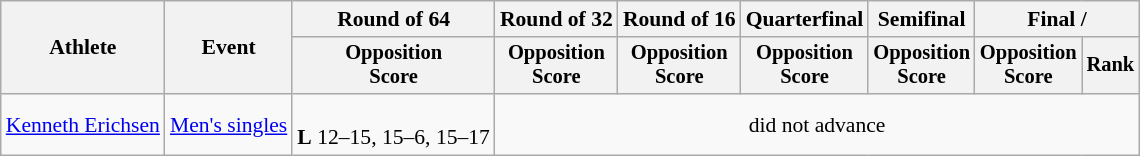<table class=wikitable style=font-size:90%;text-align:center>
<tr>
<th rowspan=2>Athlete</th>
<th rowspan=2>Event</th>
<th>Round of 64</th>
<th>Round of 32</th>
<th>Round of 16</th>
<th>Quarterfinal</th>
<th>Semifinal</th>
<th colspan=2>Final / </th>
</tr>
<tr style=font-size:95%>
<th>Opposition<br>Score</th>
<th>Opposition<br>Score</th>
<th>Opposition<br>Score</th>
<th>Opposition<br>Score</th>
<th>Opposition<br>Score</th>
<th>Opposition<br>Score</th>
<th>Rank</th>
</tr>
<tr>
<td align=left><a href='#'>Kenneth Erichsen</a></td>
<td align=left><a href='#'>Men's singles</a></td>
<td><br><strong>L</strong> 12–15, 15–6, 15–17</td>
<td colspan=6>did not advance</td>
</tr>
</table>
